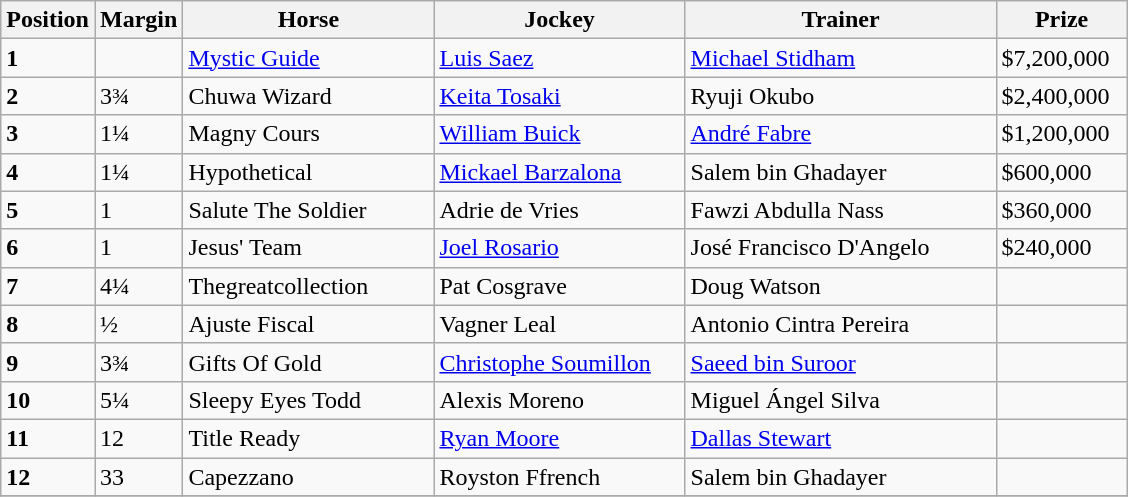<table class="wikitable sortable">
<tr>
<th style="width:35px;">Position</th>
<th style="width:45px;">Margin</th>
<th style="width:160px;">Horse</th>
<th style="width:160px;">Jockey</th>
<th style="width:200px;">Trainer</th>
<th style="width:80px;">Prize</th>
</tr>
<tr>
<td><strong>1</strong></td>
<td></td>
<td><a href='#'>Mystic Guide</a></td>
<td><a href='#'>Luis Saez</a></td>
<td><a href='#'>Michael Stidham</a></td>
<td>$7,200,000</td>
</tr>
<tr>
<td><strong>2</strong></td>
<td>3¾</td>
<td>Chuwa Wizard</td>
<td><a href='#'>Keita Tosaki</a></td>
<td>Ryuji Okubo</td>
<td>$2,400,000</td>
</tr>
<tr>
<td><strong>3</strong></td>
<td>1¼</td>
<td>Magny Cours</td>
<td><a href='#'>William Buick</a></td>
<td><a href='#'>André Fabre</a></td>
<td>$1,200,000</td>
</tr>
<tr>
<td><strong>4</strong></td>
<td>1¼</td>
<td>Hypothetical</td>
<td><a href='#'>Mickael Barzalona</a></td>
<td>Salem bin Ghadayer</td>
<td>$600,000</td>
</tr>
<tr>
<td><strong>5</strong></td>
<td>1</td>
<td>Salute The Soldier</td>
<td>Adrie de Vries</td>
<td>Fawzi Abdulla Nass</td>
<td>$360,000</td>
</tr>
<tr>
<td><strong>6</strong></td>
<td>1</td>
<td>Jesus' Team</td>
<td><a href='#'>Joel Rosario</a></td>
<td>José Francisco D'Angelo</td>
<td>$240,000</td>
</tr>
<tr>
<td><strong>7</strong></td>
<td>4¼</td>
<td>Thegreatcollection</td>
<td>Pat Cosgrave</td>
<td>Doug Watson</td>
<td></td>
</tr>
<tr>
<td><strong>8</strong></td>
<td>½</td>
<td>Ajuste Fiscal</td>
<td>Vagner Leal</td>
<td>Antonio Cintra Pereira</td>
<td></td>
</tr>
<tr>
<td><strong>9</strong></td>
<td>3¾</td>
<td>Gifts Of Gold</td>
<td><a href='#'>Christophe Soumillon</a></td>
<td><a href='#'>Saeed bin Suroor</a></td>
<td></td>
</tr>
<tr>
<td><strong>10</strong></td>
<td>5¼</td>
<td>Sleepy Eyes Todd</td>
<td>Alexis Moreno</td>
<td>Miguel Ángel Silva</td>
<td></td>
</tr>
<tr>
<td><strong>11</strong></td>
<td>12</td>
<td>Title Ready</td>
<td><a href='#'>Ryan Moore</a></td>
<td><a href='#'>Dallas Stewart</a></td>
<td></td>
</tr>
<tr>
<td><strong>12</strong></td>
<td>33</td>
<td>Capezzano</td>
<td>Royston Ffrench</td>
<td>Salem bin Ghadayer</td>
<td></td>
</tr>
<tr>
</tr>
</table>
